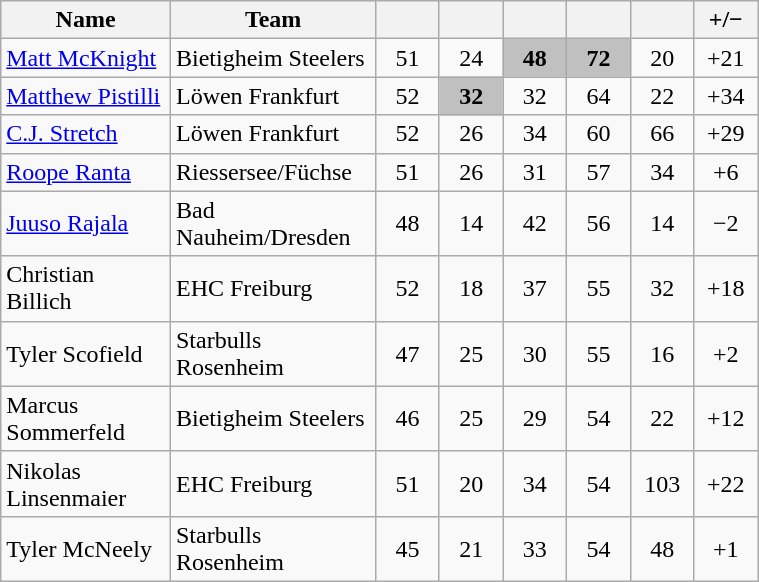<table class="wikitable sortable" style="text-align:center; width:40%">
<tr class="hintergrundfarbe5">
<th width="20%" class="unsortable">Name</th>
<th width="20%" class="unsortable">Team</th>
<th width="7.5%"></th>
<th width="7.5%"></th>
<th width="7.5%"></th>
<th width="7.5%"></th>
<th width="7.5%"></th>
<th width="7.5%">+/−</th>
</tr>
<tr>
<td style="text-align:left;"><a href='#'>Matt McKnight</a></td>
<td style="text-align:left">Bietigheim Steelers</td>
<td>51</td>
<td>24</td>
<td bgcolor="silver"><strong>48</strong></td>
<td bgcolor="silver"><strong>72</strong></td>
<td>20</td>
<td>+21</td>
</tr>
<tr>
<td style="text-align:left;"><a href='#'>Matthew Pistilli</a></td>
<td style="text-align:left">Löwen Frankfurt</td>
<td>52</td>
<td bgcolor="silver"><strong>32</strong></td>
<td>32</td>
<td>64</td>
<td>22</td>
<td>+34</td>
</tr>
<tr>
<td style="text-align:left;"><a href='#'>C.J. Stretch</a></td>
<td style="text-align:left">Löwen Frankfurt</td>
<td>52</td>
<td>26</td>
<td>34</td>
<td>60</td>
<td>66</td>
<td>+29</td>
</tr>
<tr>
<td style="text-align:left;"><a href='#'>Roope Ranta</a></td>
<td style="text-align:left">Riessersee/Füchse</td>
<td>51</td>
<td>26</td>
<td>31</td>
<td>57</td>
<td>34</td>
<td>+6</td>
</tr>
<tr>
<td style="text-align:left;"><a href='#'>Juuso Rajala</a></td>
<td style="text-align:left">Bad Nauheim/Dresden</td>
<td>48</td>
<td>14</td>
<td>42</td>
<td>56</td>
<td>14</td>
<td>−2</td>
</tr>
<tr>
<td style="text-align:left;">Christian Billich</td>
<td style="text-align:left">EHC Freiburg</td>
<td>52</td>
<td>18</td>
<td>37</td>
<td>55</td>
<td>32</td>
<td>+18</td>
</tr>
<tr>
<td style="text-align:left;">Tyler Scofield</td>
<td style="text-align:left">Starbulls Rosenheim</td>
<td>47</td>
<td>25</td>
<td>30</td>
<td>55</td>
<td>16</td>
<td>+2</td>
</tr>
<tr>
<td style="text-align:left;">Marcus Sommerfeld</td>
<td style="text-align:left">Bietigheim Steelers</td>
<td>46</td>
<td>25</td>
<td>29</td>
<td>54</td>
<td>22</td>
<td>+12</td>
</tr>
<tr>
<td style="text-align:left;">Nikolas Linsenmaier</td>
<td style="text-align:left">EHC Freiburg</td>
<td>51</td>
<td>20</td>
<td>34</td>
<td>54</td>
<td>103</td>
<td>+22</td>
</tr>
<tr>
<td style="text-align:left;">Tyler McNeely</td>
<td style="text-align:left">Starbulls Rosenheim</td>
<td>45</td>
<td>21</td>
<td>33</td>
<td>54</td>
<td>48</td>
<td>+1</td>
</tr>
</table>
